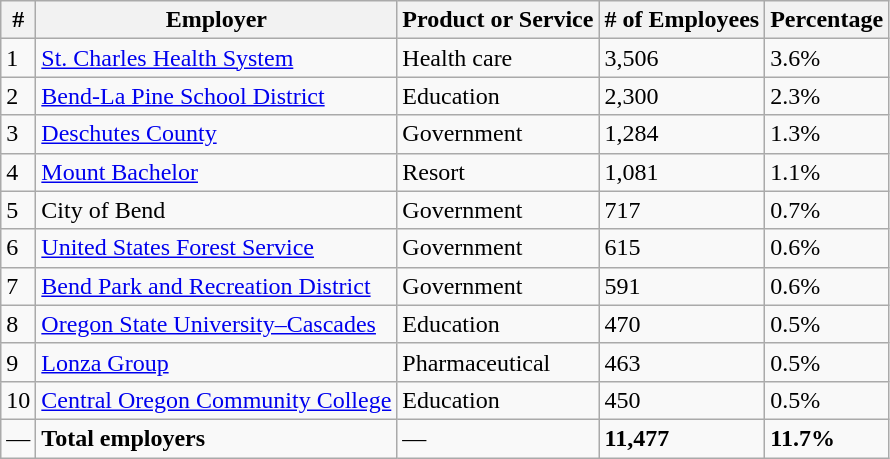<table class="wikitable">
<tr>
<th>#</th>
<th>Employer</th>
<th>Product or Service</th>
<th># of Employees</th>
<th>Percentage</th>
</tr>
<tr>
<td>1</td>
<td><a href='#'>St. Charles Health System</a></td>
<td>Health care</td>
<td>3,506</td>
<td>3.6%</td>
</tr>
<tr>
<td>2</td>
<td><a href='#'>Bend-La Pine School District</a></td>
<td>Education</td>
<td>2,300</td>
<td>2.3%</td>
</tr>
<tr>
<td>3</td>
<td><a href='#'>Deschutes County</a></td>
<td>Government</td>
<td>1,284</td>
<td>1.3%</td>
</tr>
<tr>
<td>4</td>
<td><a href='#'>Mount Bachelor</a></td>
<td>Resort</td>
<td>1,081</td>
<td>1.1%</td>
</tr>
<tr>
<td>5</td>
<td>City of Bend</td>
<td>Government</td>
<td>717</td>
<td>0.7%</td>
</tr>
<tr>
<td>6</td>
<td><a href='#'>United States Forest Service</a></td>
<td>Government</td>
<td>615</td>
<td>0.6%</td>
</tr>
<tr>
<td>7</td>
<td><a href='#'>Bend Park and Recreation District</a></td>
<td>Government</td>
<td>591</td>
<td>0.6%</td>
</tr>
<tr>
<td>8</td>
<td><a href='#'>Oregon State University–Cascades</a></td>
<td>Education</td>
<td>470</td>
<td>0.5%</td>
</tr>
<tr>
<td>9</td>
<td><a href='#'>Lonza Group</a></td>
<td>Pharmaceutical</td>
<td>463</td>
<td>0.5%</td>
</tr>
<tr>
<td>10</td>
<td><a href='#'>Central Oregon Community College</a></td>
<td>Education</td>
<td>450</td>
<td>0.5%</td>
</tr>
<tr>
<td>—</td>
<td><strong>Total employers</strong></td>
<td>—</td>
<td><strong>11,477</strong></td>
<td><strong>11.7%</strong></td>
</tr>
</table>
